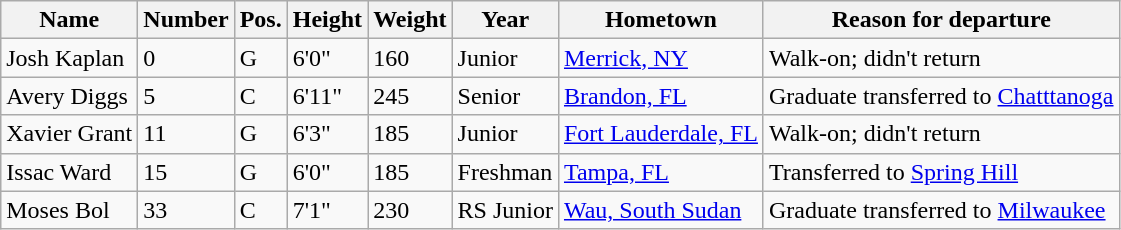<table class="wikitable sortable" border="1">
<tr>
<th>Name</th>
<th>Number</th>
<th>Pos.</th>
<th>Height</th>
<th>Weight</th>
<th>Year</th>
<th>Hometown</th>
<th class="unsortable">Reason for departure</th>
</tr>
<tr>
<td>Josh Kaplan</td>
<td>0</td>
<td>G</td>
<td>6'0"</td>
<td>160</td>
<td>Junior</td>
<td><a href='#'>Merrick, NY</a></td>
<td>Walk-on; didn't return</td>
</tr>
<tr>
<td>Avery Diggs</td>
<td>5</td>
<td>C</td>
<td>6'11"</td>
<td>245</td>
<td>Senior</td>
<td><a href='#'>Brandon, FL</a></td>
<td>Graduate transferred to <a href='#'>Chatttanoga</a></td>
</tr>
<tr>
<td>Xavier Grant</td>
<td>11</td>
<td>G</td>
<td>6'3"</td>
<td>185</td>
<td>Junior</td>
<td><a href='#'>Fort Lauderdale, FL</a></td>
<td>Walk-on; didn't return</td>
</tr>
<tr>
<td>Issac Ward</td>
<td>15</td>
<td>G</td>
<td>6'0"</td>
<td>185</td>
<td>Freshman</td>
<td><a href='#'>Tampa, FL</a></td>
<td>Transferred to <a href='#'>Spring Hill</a></td>
</tr>
<tr>
<td>Moses Bol</td>
<td>33</td>
<td>C</td>
<td>7'1"</td>
<td>230</td>
<td>RS Junior</td>
<td><a href='#'>Wau, South Sudan</a></td>
<td>Graduate transferred to <a href='#'>Milwaukee</a></td>
</tr>
</table>
